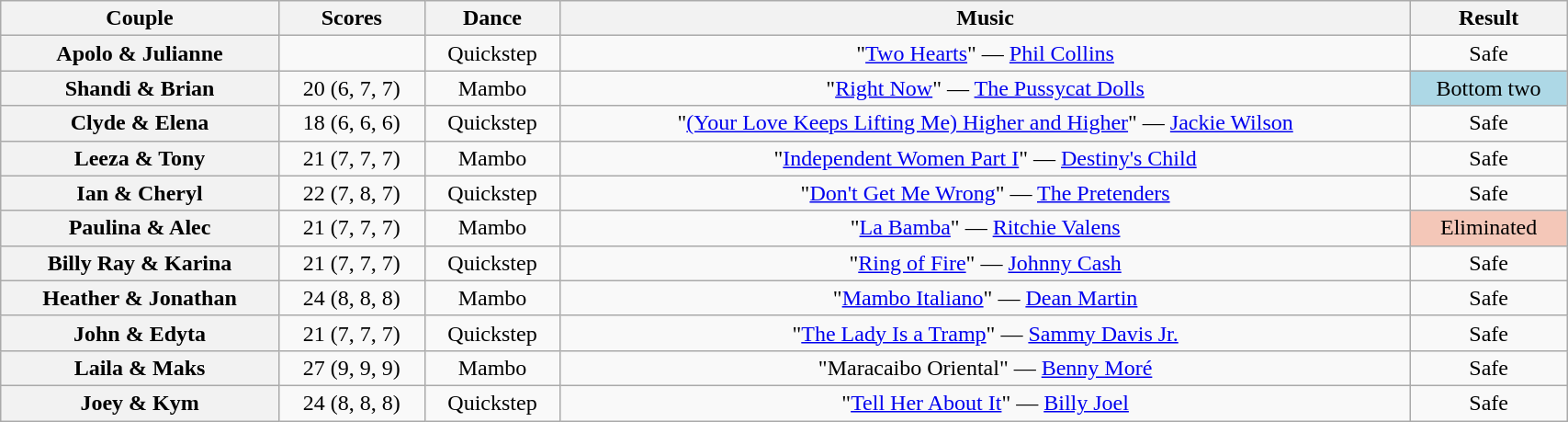<table class="wikitable sortable" style="text-align:center; width:90%">
<tr>
<th scope="col">Couple</th>
<th scope="col">Scores</th>
<th scope="col" class="unsortable">Dance</th>
<th scope="col" class="unsortable">Music</th>
<th scope="col" class="unsortable">Result</th>
</tr>
<tr>
<th scope="row">Apolo & Julianne</th>
<td></td>
<td>Quickstep</td>
<td>"<a href='#'>Two Hearts</a>" — <a href='#'>Phil Collins</a></td>
<td>Safe</td>
</tr>
<tr>
<th scope="row">Shandi & Brian</th>
<td>20 (6, 7, 7)</td>
<td>Mambo</td>
<td>"<a href='#'>Right Now</a>" — <a href='#'>The Pussycat Dolls</a></td>
<td bgcolor=lightblue>Bottom two</td>
</tr>
<tr>
<th scope="row">Clyde & Elena</th>
<td>18 (6, 6, 6)</td>
<td>Quickstep</td>
<td>"<a href='#'>(Your Love Keeps Lifting Me) Higher and Higher</a>" — <a href='#'>Jackie Wilson</a></td>
<td>Safe</td>
</tr>
<tr>
<th scope="row">Leeza & Tony</th>
<td>21 (7, 7, 7)</td>
<td>Mambo</td>
<td>"<a href='#'>Independent Women Part I</a>" — <a href='#'>Destiny's Child</a></td>
<td>Safe</td>
</tr>
<tr>
<th scope="row">Ian & Cheryl</th>
<td>22 (7, 8, 7)</td>
<td>Quickstep</td>
<td>"<a href='#'>Don't Get Me Wrong</a>" — <a href='#'>The Pretenders</a></td>
<td>Safe</td>
</tr>
<tr>
<th scope="row">Paulina & Alec</th>
<td>21 (7, 7, 7)</td>
<td>Mambo</td>
<td>"<a href='#'>La Bamba</a>" — <a href='#'>Ritchie Valens</a></td>
<td bgcolor=f4c7b8>Eliminated</td>
</tr>
<tr>
<th scope="row">Billy Ray & Karina</th>
<td>21 (7, 7, 7)</td>
<td>Quickstep</td>
<td>"<a href='#'>Ring of Fire</a>" — <a href='#'>Johnny Cash</a></td>
<td>Safe</td>
</tr>
<tr>
<th scope="row">Heather & Jonathan</th>
<td>24 (8, 8, 8)</td>
<td>Mambo</td>
<td>"<a href='#'>Mambo Italiano</a>" — <a href='#'>Dean Martin</a></td>
<td>Safe</td>
</tr>
<tr>
<th scope="row">John & Edyta</th>
<td>21 (7, 7, 7)</td>
<td>Quickstep</td>
<td>"<a href='#'>The Lady Is a Tramp</a>" — <a href='#'>Sammy Davis Jr.</a></td>
<td>Safe</td>
</tr>
<tr>
<th scope="row">Laila & Maks</th>
<td>27 (9, 9, 9)</td>
<td>Mambo</td>
<td>"Maracaibo Oriental" — <a href='#'>Benny Moré</a></td>
<td>Safe</td>
</tr>
<tr>
<th scope="row">Joey & Kym</th>
<td>24 (8, 8, 8)</td>
<td>Quickstep</td>
<td>"<a href='#'>Tell Her About It</a>" — <a href='#'>Billy Joel</a></td>
<td>Safe</td>
</tr>
</table>
